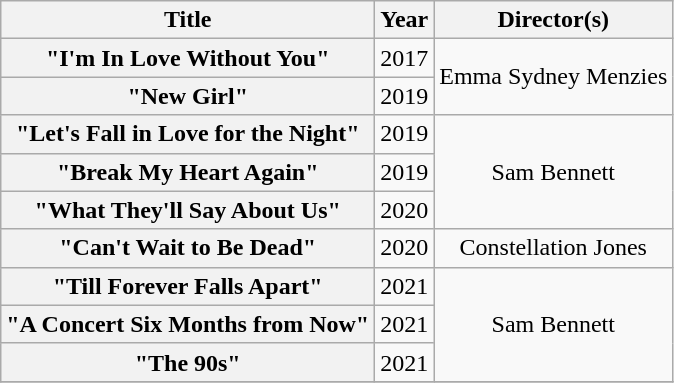<table class="wikitable plainrowheaders" style="text-align:center;">
<tr>
<th scope="col">Title</th>
<th scope="col">Year</th>
<th scope="col">Director(s)</th>
</tr>
<tr>
<th scope="row">"I'm In Love Without You"</th>
<td>2017</td>
<td rowspan="2">Emma Sydney Menzies</td>
</tr>
<tr>
<th scope="row">"New Girl"</th>
<td>2019</td>
</tr>
<tr>
<th scope="row">"Let's Fall in Love for the Night"</th>
<td>2019</td>
<td rowspan="3">Sam Bennett</td>
</tr>
<tr>
<th scope="row">"Break My Heart Again"</th>
<td>2019</td>
</tr>
<tr>
<th scope="row">"What They'll Say About Us"</th>
<td>2020</td>
</tr>
<tr>
<th scope="row">"Can't Wait to Be Dead"</th>
<td>2020</td>
<td>Constellation Jones</td>
</tr>
<tr>
<th scope="row">"Till Forever Falls Apart"</th>
<td>2021</td>
<td rowspan="3">Sam Bennett</td>
</tr>
<tr>
<th scope="row">"A Concert Six Months from Now"</th>
<td>2021</td>
</tr>
<tr>
<th scope="row">"The 90s"</th>
<td>2021</td>
</tr>
<tr>
</tr>
</table>
